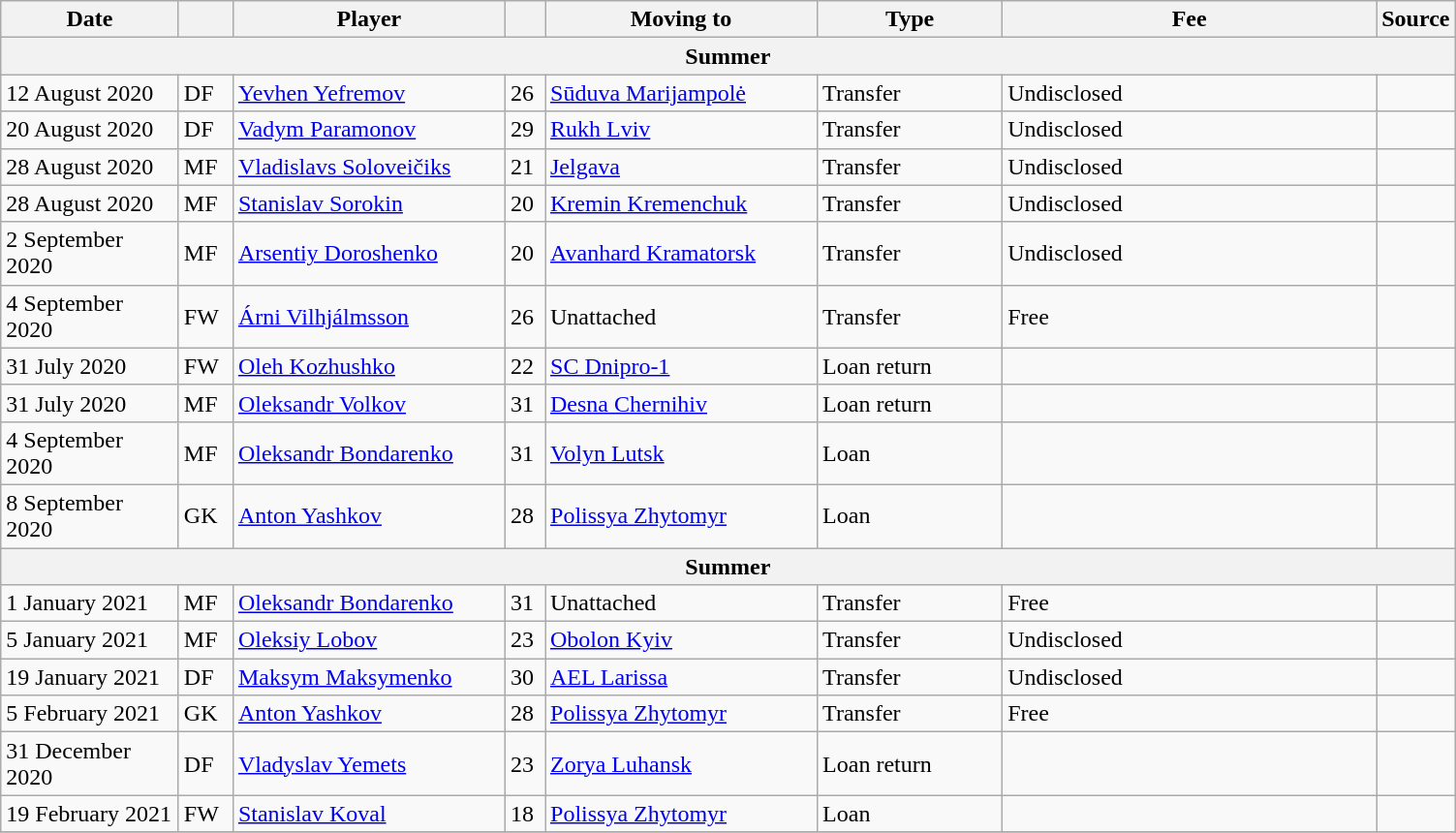<table class="wikitable sortable">
<tr>
<th style="width:115px;">Date</th>
<th style="width:30px;"></th>
<th style="width:180px;">Player</th>
<th style="width:20px;"></th>
<th style="width:180px;">Moving to</th>
<th style="width:120px;" class="unsortable">Type</th>
<th style="width:250px;" class="unsortable">Fee</th>
<th style="width:20px;">Source</th>
</tr>
<tr>
<th colspan=8>Summer</th>
</tr>
<tr>
<td>12 August 2020</td>
<td>DF</td>
<td> <a href='#'>Yevhen Yefremov</a></td>
<td>26</td>
<td> <a href='#'>Sūduva Marijampolė</a></td>
<td>Transfer</td>
<td>Undisclosed</td>
<td></td>
</tr>
<tr>
<td>20 August 2020</td>
<td>DF</td>
<td> <a href='#'>Vadym Paramonov</a></td>
<td>29</td>
<td> <a href='#'>Rukh Lviv</a></td>
<td>Transfer</td>
<td>Undisclosed</td>
<td></td>
</tr>
<tr>
<td>28 August 2020</td>
<td>MF</td>
<td> <a href='#'>Vladislavs Soloveičiks</a></td>
<td>21</td>
<td> <a href='#'>Jelgava</a></td>
<td>Transfer</td>
<td>Undisclosed</td>
<td></td>
</tr>
<tr>
<td>28 August 2020</td>
<td>MF</td>
<td> <a href='#'>Stanislav Sorokin</a></td>
<td>20</td>
<td> <a href='#'>Kremin Kremenchuk</a></td>
<td>Transfer</td>
<td>Undisclosed</td>
<td></td>
</tr>
<tr>
<td>2 September 2020</td>
<td>MF</td>
<td> <a href='#'>Arsentiy Doroshenko</a></td>
<td>20</td>
<td> <a href='#'>Avanhard Kramatorsk</a></td>
<td>Transfer</td>
<td>Undisclosed</td>
<td></td>
</tr>
<tr>
<td>4 September 2020</td>
<td>FW</td>
<td> <a href='#'>Árni Vilhjálmsson</a></td>
<td>26</td>
<td>Unattached</td>
<td>Transfer</td>
<td>Free</td>
<td></td>
</tr>
<tr>
<td>31 July 2020</td>
<td>FW</td>
<td> <a href='#'>Oleh Kozhushko</a></td>
<td>22</td>
<td> <a href='#'>SC Dnipro-1</a></td>
<td>Loan return</td>
<td></td>
<td></td>
</tr>
<tr>
<td>31 July 2020</td>
<td>MF</td>
<td> <a href='#'>Oleksandr Volkov</a></td>
<td>31</td>
<td> <a href='#'>Desna Chernihiv</a></td>
<td>Loan return</td>
<td></td>
<td></td>
</tr>
<tr>
<td>4 September 2020</td>
<td>MF</td>
<td> <a href='#'>Oleksandr Bondarenko</a></td>
<td>31</td>
<td> <a href='#'>Volyn Lutsk</a></td>
<td>Loan</td>
<td></td>
<td></td>
</tr>
<tr>
<td>8 September 2020</td>
<td>GK</td>
<td> <a href='#'>Anton Yashkov</a></td>
<td>28</td>
<td> <a href='#'>Polissya Zhytomyr</a></td>
<td>Loan</td>
<td></td>
<td></td>
</tr>
<tr>
<th colspan=8>Summer</th>
</tr>
<tr>
<td>1 January 2021</td>
<td>MF</td>
<td> <a href='#'>Oleksandr Bondarenko</a></td>
<td>31</td>
<td>Unattached</td>
<td>Transfer</td>
<td>Free</td>
<td></td>
</tr>
<tr>
<td>5 January 2021</td>
<td>MF</td>
<td> <a href='#'>Oleksiy Lobov</a></td>
<td>23</td>
<td> <a href='#'>Obolon Kyiv</a></td>
<td>Transfer</td>
<td>Undisclosed</td>
<td></td>
</tr>
<tr>
<td>19 January 2021</td>
<td>DF</td>
<td> <a href='#'>Maksym Maksymenko</a></td>
<td>30</td>
<td> <a href='#'>AEL Larissa</a></td>
<td>Transfer</td>
<td>Undisclosed</td>
<td></td>
</tr>
<tr>
<td>5 February 2021</td>
<td>GK</td>
<td> <a href='#'>Anton Yashkov</a></td>
<td>28</td>
<td> <a href='#'>Polissya Zhytomyr</a></td>
<td>Transfer</td>
<td>Free</td>
<td></td>
</tr>
<tr>
<td>31 December 2020</td>
<td>DF</td>
<td> <a href='#'>Vladyslav Yemets</a></td>
<td>23</td>
<td> <a href='#'>Zorya Luhansk</a></td>
<td>Loan return</td>
<td></td>
<td></td>
</tr>
<tr>
<td>19 February 2021</td>
<td>FW</td>
<td> <a href='#'>Stanislav Koval</a></td>
<td>18</td>
<td> <a href='#'>Polissya Zhytomyr</a></td>
<td>Loan</td>
<td></td>
<td></td>
</tr>
<tr>
</tr>
</table>
